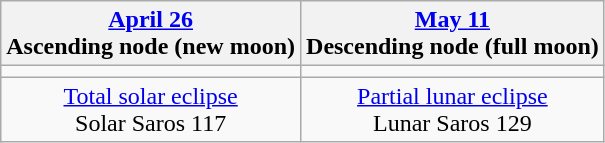<table class="wikitable">
<tr>
<th><a href='#'>April 26</a><br>Ascending node (new moon)<br></th>
<th><a href='#'>May 11</a><br>Descending node (full moon)<br></th>
</tr>
<tr>
<td></td>
<td></td>
</tr>
<tr align=center>
<td><a href='#'>Total solar eclipse</a><br>Solar Saros 117</td>
<td><a href='#'>Partial lunar eclipse</a><br>Lunar Saros 129</td>
</tr>
</table>
